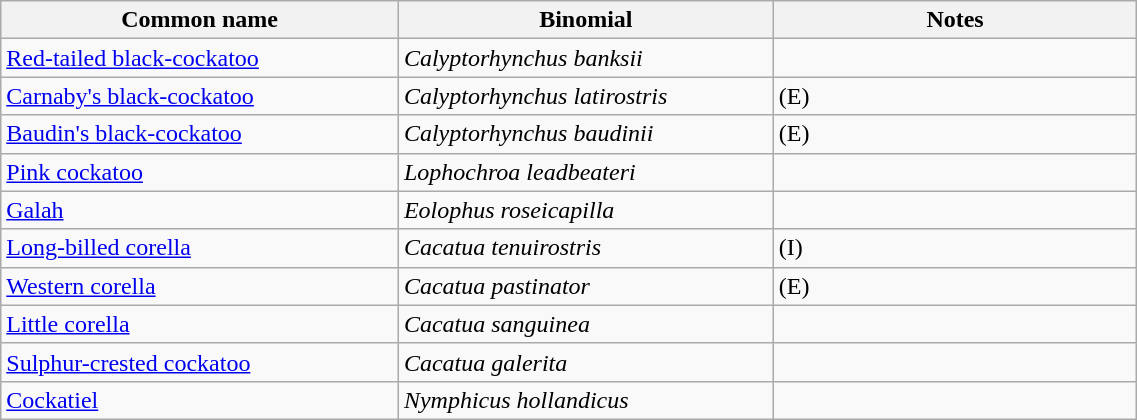<table style="width:60%;" class="wikitable">
<tr>
<th width=35%>Common name</th>
<th width=33%>Binomial</th>
<th width=32%>Notes</th>
</tr>
<tr>
<td><a href='#'>Red-tailed black-cockatoo</a></td>
<td><em>Calyptorhynchus banksii</em></td>
<td></td>
</tr>
<tr>
<td><a href='#'>Carnaby's black-cockatoo</a></td>
<td><em>Calyptorhynchus latirostris</em></td>
<td>(E)</td>
</tr>
<tr>
<td><a href='#'>Baudin's black-cockatoo</a></td>
<td><em>Calyptorhynchus baudinii</em></td>
<td>(E)</td>
</tr>
<tr>
<td><a href='#'>Pink cockatoo</a></td>
<td><em>Lophochroa leadbeateri</em></td>
<td></td>
</tr>
<tr>
<td><a href='#'>Galah</a></td>
<td><em>Eolophus roseicapilla</em></td>
<td></td>
</tr>
<tr>
<td><a href='#'>Long-billed corella</a></td>
<td><em>Cacatua tenuirostris</em></td>
<td>(I)</td>
</tr>
<tr>
<td><a href='#'>Western corella</a></td>
<td><em>Cacatua pastinator</em></td>
<td>(E)</td>
</tr>
<tr>
<td><a href='#'>Little corella</a></td>
<td><em>Cacatua sanguinea</em></td>
<td></td>
</tr>
<tr>
<td><a href='#'>Sulphur-crested cockatoo</a></td>
<td><em>Cacatua galerita</em></td>
<td></td>
</tr>
<tr>
<td><a href='#'>Cockatiel</a></td>
<td><em>Nymphicus hollandicus</em></td>
<td></td>
</tr>
</table>
